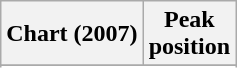<table class="wikitable sortable plainrowheaders" style="text-align:center">
<tr>
<th scope=col>Chart (2007)</th>
<th scope=col>Peak<br>position</th>
</tr>
<tr>
</tr>
<tr>
</tr>
</table>
